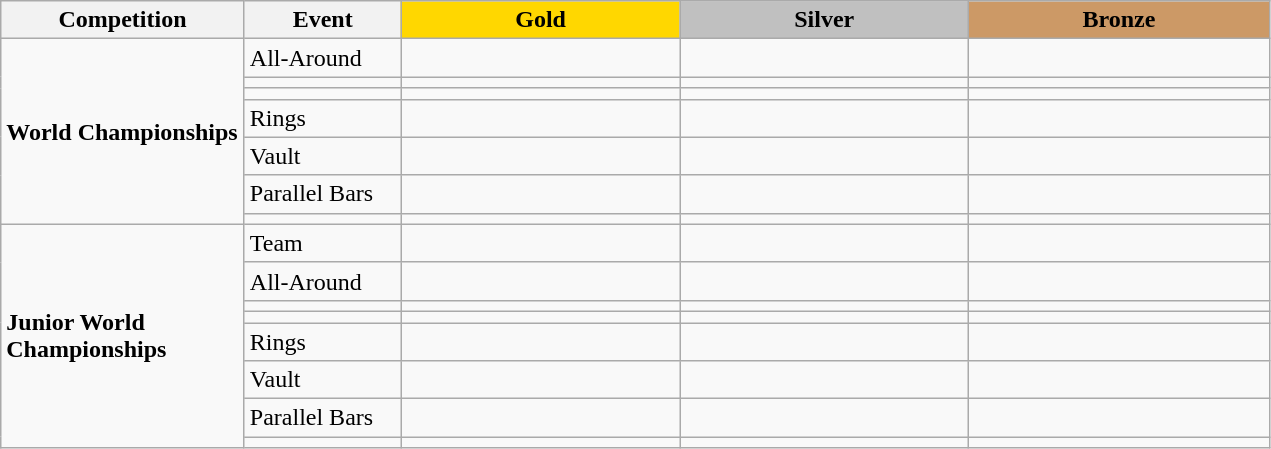<table class="wikitable" style="width:67%;">
<tr>
<th style="text-align:center; width:1%;">Competition</th>
<th style="text-align:center; width:1%;">Event</th>
<td style="text-align:center; width:3%; background:gold;"><strong>Gold</strong></td>
<td style="text-align:center; width:3%; background:silver;"><strong>Silver</strong></td>
<td style="text-align:center; width:3%; background:#c96;"><strong>Bronze</strong></td>
</tr>
<tr>
<td rowspan=7><strong>World Championships</strong></td>
<td>All-Around</td>
<td></td>
<td></td>
<td></td>
</tr>
<tr>
<td></td>
<td></td>
<td></td>
<td></td>
</tr>
<tr>
<td></td>
<td></td>
<td></td>
<td></td>
</tr>
<tr>
<td>Rings</td>
<td></td>
<td></td>
<td></td>
</tr>
<tr>
<td>Vault</td>
<td></td>
<td></td>
<td></td>
</tr>
<tr>
<td>Parallel Bars</td>
<td></td>
<td></td>
<td></td>
</tr>
<tr>
<td></td>
<td></td>
<td></td>
<td></td>
</tr>
<tr>
<td rowspan=8><strong>Junior World Championships</strong></td>
<td>Team</td>
<td></td>
<td></td>
<td></td>
</tr>
<tr>
<td>All-Around</td>
<td></td>
<td></td>
<td></td>
</tr>
<tr>
<td></td>
<td></td>
<td></td>
<td></td>
</tr>
<tr>
<td></td>
<td></td>
<td></td>
<td></td>
</tr>
<tr>
<td>Rings</td>
<td></td>
<td></td>
<td></td>
</tr>
<tr>
<td>Vault</td>
<td></td>
<td></td>
<td></td>
</tr>
<tr>
<td>Parallel Bars</td>
<td></td>
<td></td>
<td></td>
</tr>
<tr>
<td></td>
<td></td>
<td></td>
<td></td>
</tr>
</table>
